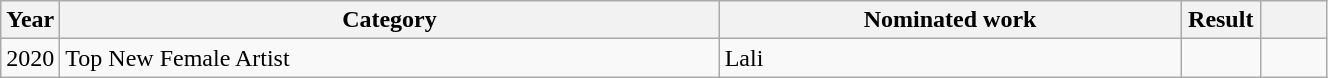<table class="wikitable plainrowheaders" style="width:70%;">
<tr>
<th scope="col" style="width:4%;">Year</th>
<th scope="col" style="width:50%;">Category</th>
<th scope="col" style="width:35%;">Nominated work</th>
<th scope="col" style="width:6%;">Result</th>
<th scope="col" style="width:6%;"></th>
</tr>
<tr>
<td align=center>2020</td>
<td>Top New Female Artist</td>
<td>Lali</td>
<td></td>
<td align=center></td>
</tr>
</table>
